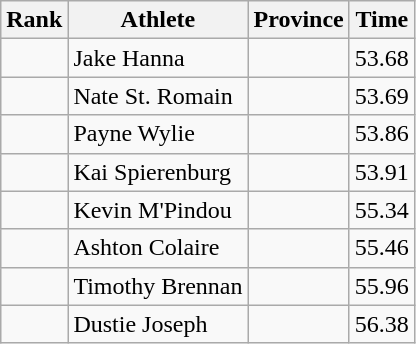<table class="wikitable sortable" style="text-align:center">
<tr>
<th>Rank</th>
<th>Athlete</th>
<th>Province</th>
<th>Time</th>
</tr>
<tr>
<td></td>
<td align=left>Jake Hanna</td>
<td align="left"></td>
<td>53.68</td>
</tr>
<tr>
<td></td>
<td align=left>Nate St. Romain</td>
<td align="left"></td>
<td>53.69</td>
</tr>
<tr>
<td></td>
<td align=left>Payne Wylie</td>
<td align="left"></td>
<td>53.86</td>
</tr>
<tr>
<td></td>
<td align=left>Kai Spierenburg</td>
<td align="left"></td>
<td>53.91</td>
</tr>
<tr>
<td></td>
<td align=left>Kevin M'Pindou</td>
<td align="left"></td>
<td>55.34</td>
</tr>
<tr>
<td></td>
<td align=left>Ashton Colaire</td>
<td align="left"></td>
<td>55.46</td>
</tr>
<tr>
<td></td>
<td align=left>Timothy Brennan</td>
<td align="left"></td>
<td>55.96</td>
</tr>
<tr>
<td></td>
<td align=left>Dustie Joseph</td>
<td align="left"></td>
<td>56.38</td>
</tr>
</table>
